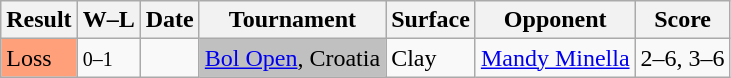<table class="sortable wikitable">
<tr>
<th>Result</th>
<th class="unsortable">W–L</th>
<th>Date</th>
<th>Tournament</th>
<th>Surface</th>
<th>Opponent</th>
<th class="unsortable">Score</th>
</tr>
<tr>
<td style="background:#ffa07a;">Loss</td>
<td><small>0–1</small></td>
<td><a href='#'></a></td>
<td bgcolor=silver><a href='#'>Bol Open</a>, Croatia</td>
<td>Clay</td>
<td> <a href='#'>Mandy Minella</a></td>
<td>2–6, 3–6</td>
</tr>
</table>
